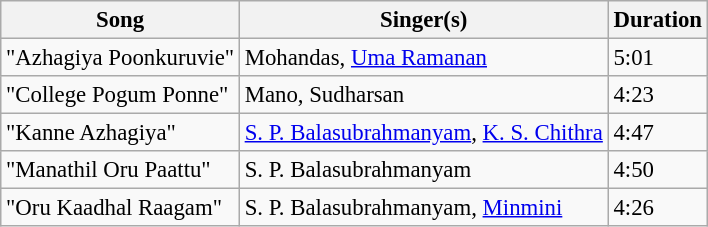<table class="wikitable" style="font-size:95%;">
<tr>
<th>Song</th>
<th>Singer(s)</th>
<th>Duration</th>
</tr>
<tr>
<td>"Azhagiya Poonkuruvie"</td>
<td>Mohandas, <a href='#'>Uma Ramanan</a></td>
<td>5:01</td>
</tr>
<tr>
<td>"College Pogum Ponne"</td>
<td>Mano, Sudharsan</td>
<td>4:23</td>
</tr>
<tr>
<td>"Kanne Azhagiya"</td>
<td><a href='#'>S. P. Balasubrahmanyam</a>, <a href='#'>K. S. Chithra</a></td>
<td>4:47</td>
</tr>
<tr>
<td>"Manathil Oru Paattu"</td>
<td>S. P. Balasubrahmanyam</td>
<td>4:50</td>
</tr>
<tr>
<td>"Oru Kaadhal Raagam"</td>
<td>S. P. Balasubrahmanyam, <a href='#'>Minmini</a></td>
<td>4:26</td>
</tr>
</table>
